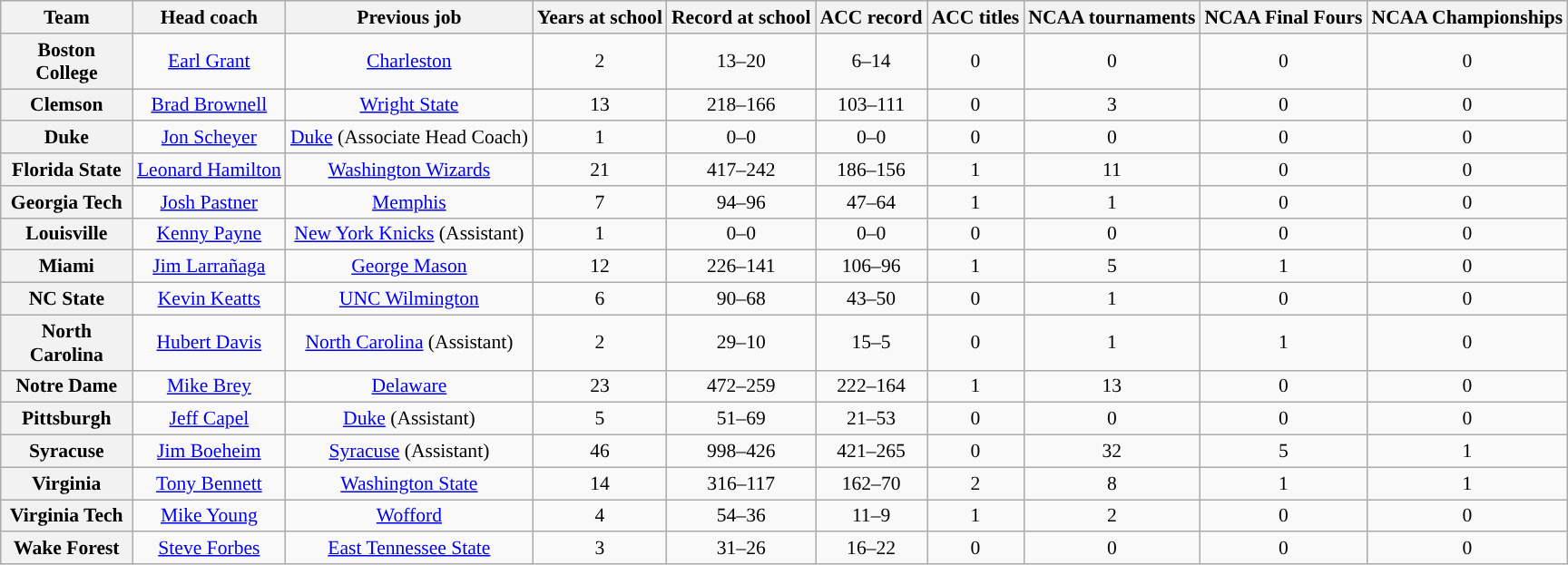<table class="wikitable sortable" style="text-align: center;font-size:90%;">
<tr>
<th width="90">Team</th>
<th>Head coach</th>
<th>Previous job</th>
<th>Years at school</th>
<th>Record at school</th>
<th>ACC record</th>
<th>ACC titles</th>
<th>NCAA tournaments</th>
<th>NCAA Final Fours</th>
<th>NCAA Championships</th>
</tr>
<tr>
<th style=>Boston College</th>
<td><a href='#'>Earl Grant</a></td>
<td><a href='#'>Charleston</a></td>
<td>2</td>
<td>13–20</td>
<td>6–14</td>
<td>0</td>
<td>0</td>
<td>0</td>
<td>0</td>
</tr>
<tr>
<th>Clemson</th>
<td><a href='#'>Brad Brownell</a></td>
<td><a href='#'>Wright State</a></td>
<td>13</td>
<td>218–166</td>
<td>103–111</td>
<td>0</td>
<td>3</td>
<td>0</td>
<td>0</td>
</tr>
<tr>
<th>Duke</th>
<td><a href='#'>Jon Scheyer</a></td>
<td><a href='#'>Duke</a> (Associate Head Coach)</td>
<td>1</td>
<td>0–0</td>
<td>0–0</td>
<td>0</td>
<td>0</td>
<td>0</td>
<td>0</td>
</tr>
<tr>
<th style=>Florida State</th>
<td><a href='#'>Leonard Hamilton</a></td>
<td><a href='#'>Washington Wizards</a></td>
<td>21</td>
<td>417–242</td>
<td>186–156</td>
<td>1</td>
<td>11</td>
<td>0</td>
<td>0</td>
</tr>
<tr>
<th>Georgia Tech</th>
<td><a href='#'>Josh Pastner</a></td>
<td><a href='#'>Memphis</a></td>
<td>7</td>
<td>94–96</td>
<td>47–64</td>
<td>1</td>
<td>1</td>
<td>0</td>
<td>0</td>
</tr>
<tr>
<th>Louisville</th>
<td><a href='#'>Kenny Payne</a></td>
<td><a href='#'>New York Knicks</a> (Assistant)</td>
<td>1</td>
<td>0–0</td>
<td>0–0</td>
<td>0</td>
<td>0</td>
<td>0</td>
<td>0</td>
</tr>
<tr>
<th>Miami</th>
<td><a href='#'>Jim Larrañaga</a></td>
<td><a href='#'>George Mason</a></td>
<td>12</td>
<td>226–141</td>
<td>106–96</td>
<td>1</td>
<td>5</td>
<td>1</td>
<td>0</td>
</tr>
<tr>
<th>NC State</th>
<td><a href='#'>Kevin Keatts</a></td>
<td><a href='#'>UNC Wilmington</a></td>
<td>6</td>
<td>90–68</td>
<td>43–50</td>
<td>0</td>
<td>1</td>
<td>0</td>
<td>0</td>
</tr>
<tr>
<th>North Carolina</th>
<td><a href='#'>Hubert Davis</a></td>
<td><a href='#'>North Carolina</a> (Assistant)</td>
<td>2</td>
<td>29–10</td>
<td>15–5</td>
<td>0</td>
<td>1</td>
<td>1</td>
<td>0</td>
</tr>
<tr>
<th style=>Notre Dame</th>
<td><a href='#'>Mike Brey</a></td>
<td><a href='#'>Delaware</a></td>
<td>23</td>
<td>472–259</td>
<td>222–164</td>
<td>1</td>
<td>13</td>
<td>0</td>
<td>0</td>
</tr>
<tr>
<th style=>Pittsburgh</th>
<td><a href='#'>Jeff Capel</a></td>
<td><a href='#'>Duke</a> (Assistant)</td>
<td>5</td>
<td>51–69</td>
<td>21–53</td>
<td>0</td>
<td>0</td>
<td>0</td>
<td>0</td>
</tr>
<tr>
<th style=>Syracuse</th>
<td><a href='#'>Jim Boeheim</a></td>
<td><a href='#'>Syracuse</a> (Assistant)</td>
<td>46</td>
<td>998–426</td>
<td>421–265</td>
<td>0</td>
<td>32</td>
<td>5</td>
<td>1</td>
</tr>
<tr>
<th>Virginia</th>
<td><a href='#'>Tony Bennett</a></td>
<td><a href='#'>Washington State</a></td>
<td>14</td>
<td>316–117</td>
<td>162–70</td>
<td>2</td>
<td>8</td>
<td>1</td>
<td>1</td>
</tr>
<tr>
<th>Virginia Tech</th>
<td><a href='#'>Mike Young</a></td>
<td><a href='#'>Wofford</a></td>
<td>4</td>
<td>54–36</td>
<td>11–9</td>
<td>1</td>
<td>2</td>
<td>0</td>
<td>0</td>
</tr>
<tr>
<th style=>Wake Forest</th>
<td><a href='#'>Steve Forbes</a></td>
<td><a href='#'>East Tennessee State</a></td>
<td>3</td>
<td>31–26</td>
<td>16–22</td>
<td>0</td>
<td>0</td>
<td>0</td>
<td>0</td>
</tr>
</table>
